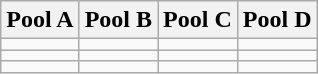<table class="wikitable">
<tr>
<th>Pool A</th>
<th>Pool B</th>
<th>Pool C</th>
<th>Pool D</th>
</tr>
<tr>
<td></td>
<td></td>
<td></td>
<td></td>
</tr>
<tr>
<td></td>
<td></td>
<td></td>
<td></td>
</tr>
<tr>
<td></td>
<td></td>
<td></td>
<td></td>
</tr>
</table>
